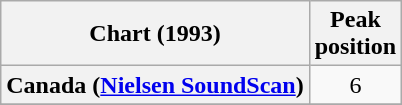<table class="wikitable sortable plainrowheaders" style="text-align:center">
<tr>
<th scope="col">Chart (1993)</th>
<th scope="col">Peak<br>position</th>
</tr>
<tr>
<th scope="row">Canada (<a href='#'>Nielsen SoundScan</a>)</th>
<td>6</td>
</tr>
<tr>
</tr>
</table>
